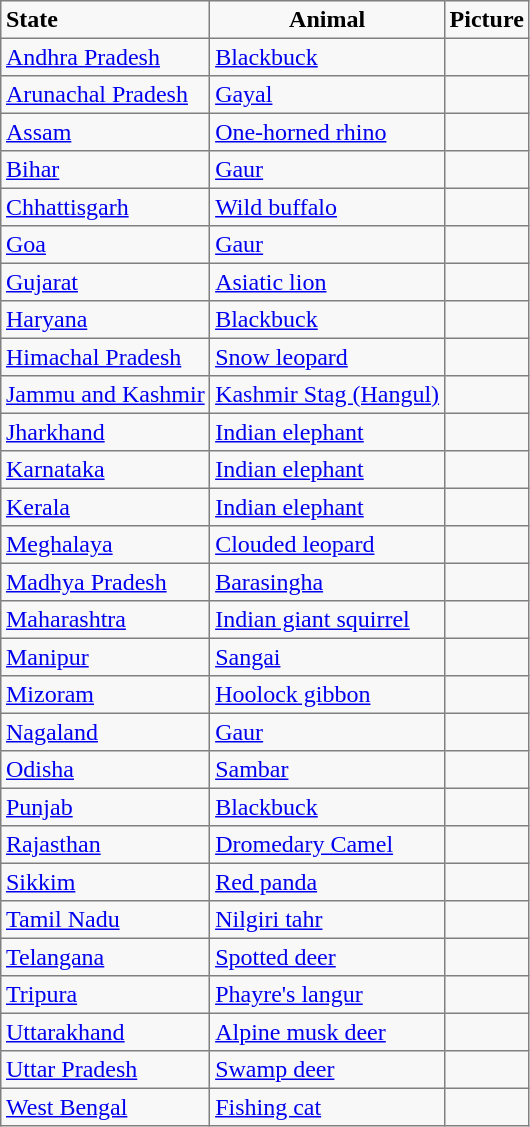<table border=1 cellspacing=0 cellpadding=3 style="border-collapse: collapse; background:#f8f8f8;">
<tr>
<th align=left>State</th>
<th>Animal</th>
<td><strong>Picture</strong></td>
</tr>
<tr>
<td><a href='#'>Andhra Pradesh</a></td>
<td><a href='#'>Blackbuck</a></td>
<td></td>
</tr>
<tr>
<td><a href='#'>Arunachal Pradesh</a></td>
<td><a href='#'>Gayal</a></td>
<td></td>
</tr>
<tr>
<td><a href='#'>Assam</a></td>
<td><a href='#'>One-horned rhino</a></td>
<td></td>
</tr>
<tr>
<td><a href='#'>Bihar</a></td>
<td><a href='#'>Gaur</a></td>
<td></td>
</tr>
<tr>
<td><a href='#'>Chhattisgarh</a></td>
<td><a href='#'>Wild buffalo</a></td>
<td></td>
</tr>
<tr>
<td><a href='#'>Goa</a></td>
<td><a href='#'>Gaur</a></td>
<td></td>
</tr>
<tr>
<td><a href='#'>Gujarat</a></td>
<td><a href='#'>Asiatic lion</a></td>
<td></td>
</tr>
<tr>
<td><a href='#'>Haryana</a></td>
<td><a href='#'>Blackbuck</a></td>
<td></td>
</tr>
<tr>
<td><a href='#'>Himachal Pradesh</a></td>
<td><a href='#'>Snow leopard</a></td>
<td></td>
</tr>
<tr>
<td><a href='#'>Jammu and Kashmir</a></td>
<td><a href='#'>Kashmir Stag (Hangul)</a></td>
<td></td>
</tr>
<tr>
<td><a href='#'>Jharkhand</a></td>
<td><a href='#'>Indian elephant</a></td>
<td></td>
</tr>
<tr>
<td><a href='#'>Karnataka</a></td>
<td><a href='#'>Indian elephant</a></td>
<td></td>
</tr>
<tr>
<td><a href='#'>Kerala</a></td>
<td><a href='#'>Indian elephant</a></td>
<td></td>
</tr>
<tr>
<td><a href='#'>Meghalaya</a></td>
<td><a href='#'>Clouded leopard</a></td>
<td></td>
</tr>
<tr>
<td><a href='#'>Madhya Pradesh</a></td>
<td><a href='#'>Barasingha</a></td>
<td></td>
</tr>
<tr>
<td><a href='#'>Maharashtra</a></td>
<td><a href='#'>Indian giant squirrel</a></td>
<td></td>
</tr>
<tr>
<td><a href='#'>Manipur</a></td>
<td><a href='#'>Sangai</a></td>
<td></td>
</tr>
<tr>
<td><a href='#'>Mizoram</a></td>
<td><a href='#'>Hoolock gibbon</a></td>
<td></td>
</tr>
<tr>
<td><a href='#'>Nagaland</a></td>
<td><a href='#'>Gaur</a></td>
<td></td>
</tr>
<tr>
<td><a href='#'>Odisha</a></td>
<td><a href='#'>Sambar</a></td>
<td></td>
</tr>
<tr>
<td><a href='#'>Punjab</a></td>
<td><a href='#'>Blackbuck</a></td>
<td></td>
</tr>
<tr>
<td><a href='#'>Rajasthan</a></td>
<td><a href='#'>Dromedary Camel</a></td>
<td></td>
</tr>
<tr>
<td><a href='#'>Sikkim</a></td>
<td><a href='#'>Red panda</a></td>
<td></td>
</tr>
<tr>
<td><a href='#'>Tamil Nadu</a></td>
<td><a href='#'>Nilgiri tahr</a></td>
<td></td>
</tr>
<tr>
<td><a href='#'>Telangana</a></td>
<td><a href='#'>Spotted deer</a></td>
<td></td>
</tr>
<tr>
<td><a href='#'>Tripura</a></td>
<td><a href='#'>Phayre's langur</a></td>
<td></td>
</tr>
<tr>
<td><a href='#'>Uttarakhand</a></td>
<td><a href='#'>Alpine musk deer</a></td>
<td></td>
</tr>
<tr>
<td><a href='#'>Uttar Pradesh</a></td>
<td><a href='#'>Swamp deer</a></td>
<td></td>
</tr>
<tr>
<td><a href='#'>West Bengal</a></td>
<td><a href='#'>Fishing cat</a></td>
<td><br></td>
</tr>
</table>
